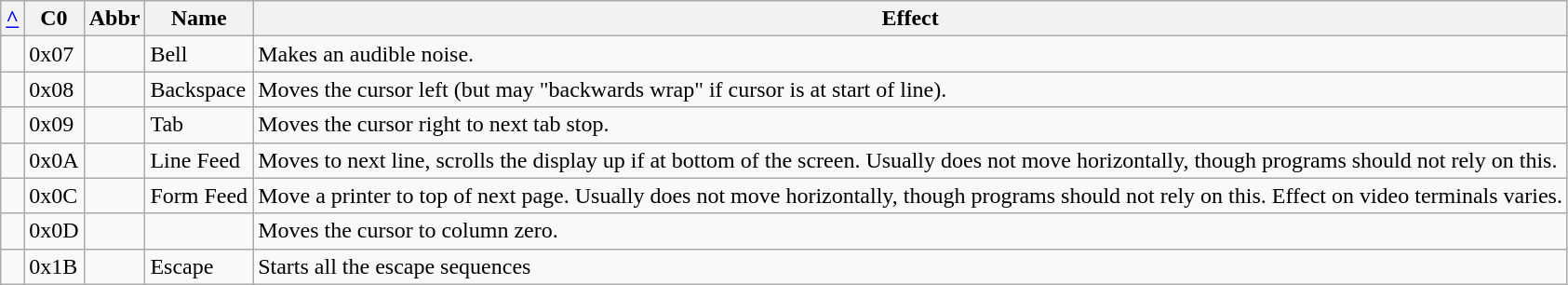<table class="wikitable">
<tr>
<th><a href='#'>^</a></th>
<th>C0</th>
<th>Abbr</th>
<th>Name</th>
<th>Effect</th>
</tr>
<tr id=BEL>
<td></td>
<td>0x07</td>
<td></td>
<td>Bell</td>
<td>Makes an audible noise.</td>
</tr>
<tr id=BS>
<td></td>
<td>0x08</td>
<td></td>
<td>Backspace</td>
<td>Moves the cursor left (but may "backwards wrap" if cursor is at start of line).</td>
</tr>
<tr id=HT>
<td></td>
<td>0x09</td>
<td></td>
<td>Tab</td>
<td>Moves the cursor right to next tab stop.</td>
</tr>
<tr id=LF>
<td></td>
<td>0x0A</td>
<td></td>
<td>Line Feed</td>
<td>Moves to next line, scrolls the display up if at bottom of the screen. Usually does not move horizontally, though programs should not rely on this.</td>
</tr>
<tr id=FF>
<td></td>
<td>0x0C</td>
<td></td>
<td>Form Feed</td>
<td>Move a printer to top of next page. Usually does not move horizontally, though programs should not rely on this. Effect on video terminals varies.</td>
</tr>
<tr id=CR>
<td></td>
<td>0x0D</td>
<td></td>
<td></td>
<td>Moves the cursor to column zero.</td>
</tr>
<tr id=ESC>
<td></td>
<td>0x1B</td>
<td></td>
<td>Escape</td>
<td>Starts all the escape sequences</td>
</tr>
</table>
